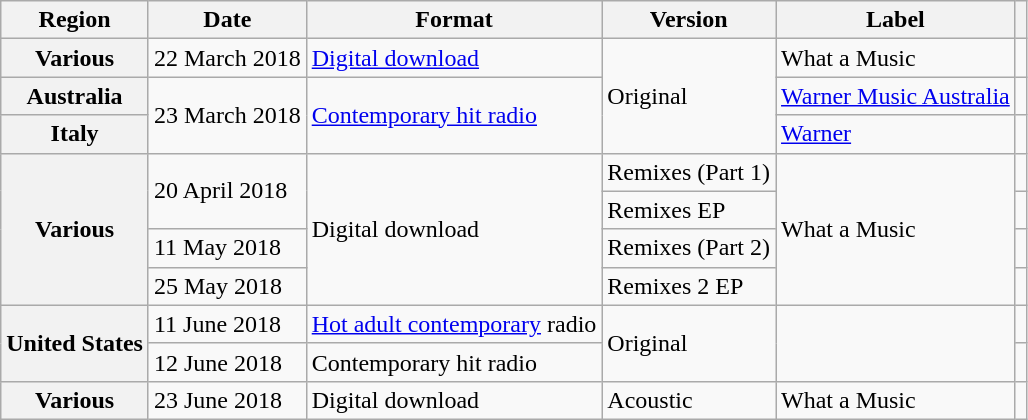<table class="wikitable plainrowheaders">
<tr>
<th scope="col">Region</th>
<th scope="col">Date</th>
<th scope="col">Format</th>
<th scope="col">Version</th>
<th scope="col">Label</th>
<th scope="col"></th>
</tr>
<tr>
<th scope="row">Various</th>
<td>22 March 2018</td>
<td><a href='#'>Digital download</a></td>
<td rowspan="3">Original</td>
<td>What a Music</td>
<td></td>
</tr>
<tr>
<th scope="row">Australia</th>
<td rowspan="2">23 March 2018</td>
<td rowspan="2"><a href='#'>Contemporary hit radio</a></td>
<td><a href='#'>Warner Music Australia</a></td>
<td></td>
</tr>
<tr>
<th scope="row">Italy</th>
<td><a href='#'>Warner</a></td>
<td></td>
</tr>
<tr>
<th scope="row" rowspan="4">Various</th>
<td rowspan="2">20 April 2018</td>
<td rowspan="4">Digital download</td>
<td>Remixes (Part 1)</td>
<td rowspan="4">What a Music</td>
<td></td>
</tr>
<tr>
<td>Remixes EP</td>
<td></td>
</tr>
<tr>
<td>11 May 2018</td>
<td>Remixes (Part 2)</td>
<td></td>
</tr>
<tr>
<td>25 May 2018</td>
<td>Remixes 2 EP</td>
<td></td>
</tr>
<tr>
<th scope="row" rowspan="2">United States</th>
<td>11 June 2018</td>
<td><a href='#'>Hot adult contemporary</a> radio</td>
<td rowspan="2">Original</td>
<td rowspan="2"></td>
<td></td>
</tr>
<tr>
<td>12 June 2018</td>
<td>Contemporary hit radio</td>
<td></td>
</tr>
<tr>
<th scope="row">Various</th>
<td>23 June 2018</td>
<td>Digital download</td>
<td>Acoustic</td>
<td>What a Music</td>
<td></td>
</tr>
</table>
